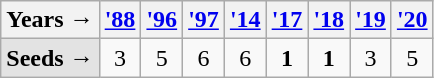<table class="wikitable">
<tr>
<th>Years →</th>
<th><a href='#'>'88</a></th>
<th><a href='#'>'96</a></th>
<th><a href='#'>'97</a></th>
<th><a href='#'>'14</a></th>
<th><a href='#'>'17</a></th>
<th><a href='#'>'18</a></th>
<th><a href='#'>'19</a></th>
<th><a href='#'>'20</a></th>
</tr>
<tr align=center>
<td style="text-align:left; background:#e3e3e3;"><strong>Seeds →</strong></td>
<td>3</td>
<td>5</td>
<td>6</td>
<td>6</td>
<td><strong>1</strong></td>
<td><strong>1</strong></td>
<td>3</td>
<td>5</td>
</tr>
</table>
